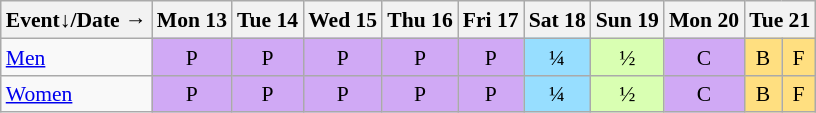<table class="wikitable" style="margin:0.5em auto; font-size:90%; line-height:1.25em;">
<tr style="text-align:center;">
<th>Event↓/Date →</th>
<th>Mon 13</th>
<th>Tue 14</th>
<th>Wed 15</th>
<th>Thu 16</th>
<th>Fri 17</th>
<th>Sat 18</th>
<th>Sun 19</th>
<th>Mon 20</th>
<th colspan="2">Tue 21</th>
</tr>
<tr style="text-align:center;">
<td style="text-align:left;"><a href='#'>Men</a></td>
<td style="background-color:#D0A9F5;">P</td>
<td style="background-color:#D0A9F5;">P</td>
<td style="background-color:#D0A9F5;">P</td>
<td style="background-color:#D0A9F5;">P</td>
<td style="background-color:#D0A9F5;">P</td>
<td style="background-color:#97DEFF;">¼</td>
<td style="background-color:#D9FFB2;">½</td>
<td style="background-color:#D0A9F5;">C</td>
<td style="background-color:#FFDF80;">B</td>
<td style="background-color:#FFDF80;">F</td>
</tr>
<tr style="text-align:center;">
<td style="text-align:left;"><a href='#'>Women</a></td>
<td style="background-color:#D0A9F5;">P</td>
<td style="background-color:#D0A9F5;">P</td>
<td style="background-color:#D0A9F5;">P</td>
<td style="background-color:#D0A9F5;">P</td>
<td style="background-color:#D0A9F5;">P</td>
<td style="background-color:#97DEFF;">¼</td>
<td style="background-color:#D9FFB2;">½</td>
<td style="background-color:#D0A9F5;">C</td>
<td style="background-color:#FFDF80;">B</td>
<td style="background-color:#FFDF80;">F</td>
</tr>
</table>
